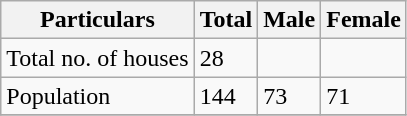<table class="wikitable sortable">
<tr>
<th>Particulars</th>
<th>Total</th>
<th>Male</th>
<th>Female</th>
</tr>
<tr>
<td>Total no. of houses</td>
<td>28</td>
<td></td>
<td></td>
</tr>
<tr>
<td>Population</td>
<td>144</td>
<td>73</td>
<td>71</td>
</tr>
<tr>
</tr>
</table>
